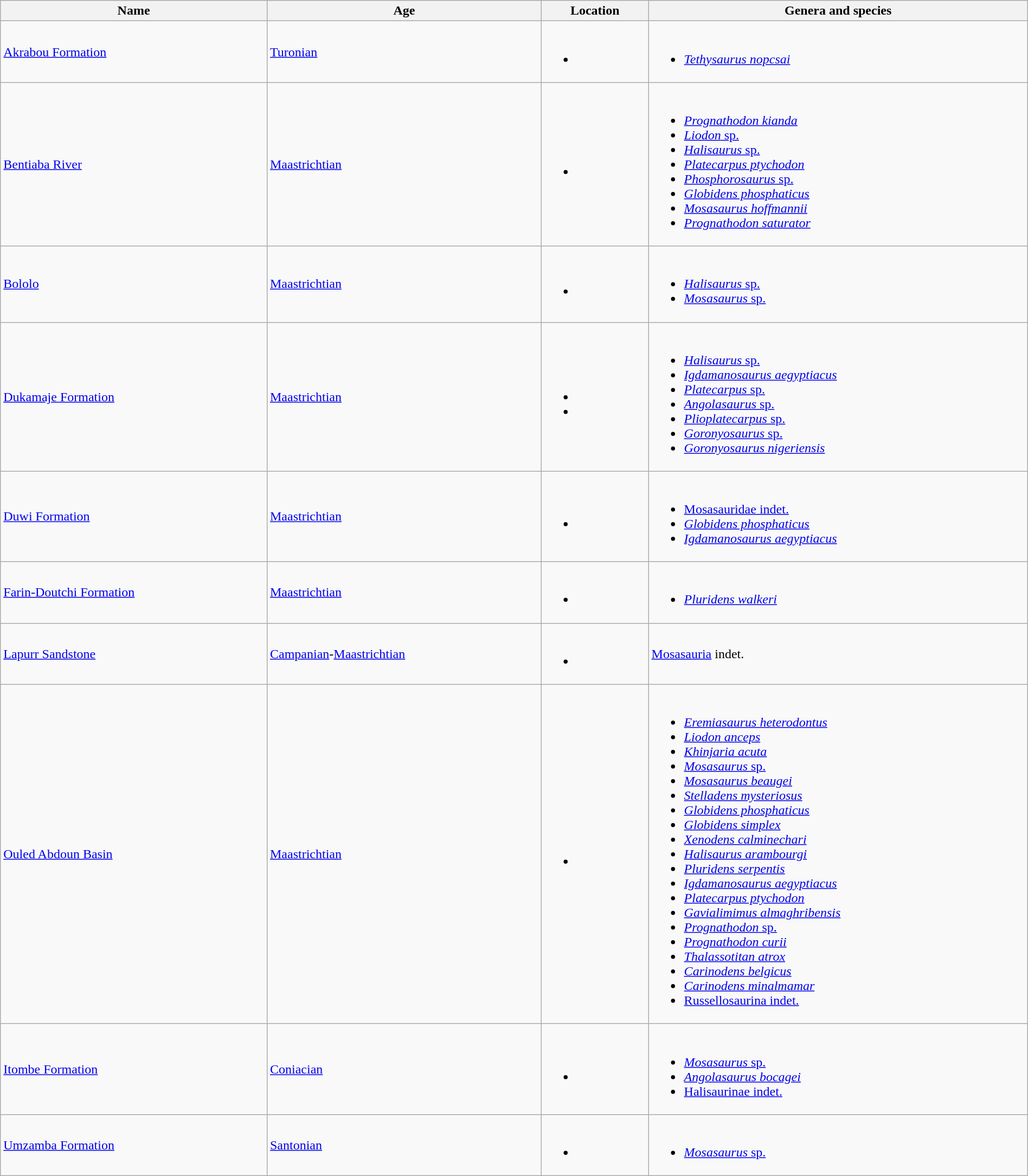<table class="wikitable sortable" align="center" width="100%">
<tr>
<th>Name</th>
<th>Age</th>
<th>Location</th>
<th>Genera and species</th>
</tr>
<tr>
<td><a href='#'>Akrabou Formation</a></td>
<td><a href='#'>Turonian</a></td>
<td><br><ul><li></li></ul></td>
<td><br><ul><li><em><a href='#'>Tethysaurus nopcsai</a></em></li></ul></td>
</tr>
<tr>
<td><a href='#'>Bentiaba River</a></td>
<td><a href='#'>Maastrichtian</a></td>
<td><br><ul><li></li></ul></td>
<td><br><ul><li><em><a href='#'>Prognathodon kianda</a></em></li><li><a href='#'><em>Liodon</em> sp.</a></li><li><a href='#'><em>Halisaurus</em> sp.</a></li><li><em><a href='#'>Platecarpus ptychodon</a></em></li><li><a href='#'><em>Phosphorosaurus</em> sp.</a></li><li><em><a href='#'>Globidens phosphaticus</a></em></li><li><em><a href='#'>Mosasaurus hoffmannii</a></em></li><li><em><a href='#'>Prognathodon saturator</a></em></li></ul></td>
</tr>
<tr>
<td><a href='#'>Bololo</a></td>
<td><a href='#'>Maastrichtian</a></td>
<td><br><ul><li></li></ul></td>
<td><br><ul><li><a href='#'><em>Halisaurus</em> sp.</a></li><li><a href='#'><em>Mosasaurus</em> sp.</a></li></ul></td>
</tr>
<tr>
<td><a href='#'>Dukamaje Formation</a></td>
<td><a href='#'>Maastrichtian</a></td>
<td><br><ul><li></li><li></li></ul></td>
<td><br><ul><li><a href='#'><em>Halisaurus</em> sp.</a></li><li><em><a href='#'>Igdamanosaurus aegyptiacus</a></em></li><li><a href='#'><em>Platecarpus</em> sp.</a></li><li><a href='#'><em>Angolasaurus</em> sp.</a></li><li><a href='#'><em>Plioplatecarpus</em> sp.</a></li><li><a href='#'><em>Goronyosaurus</em> sp.</a></li><li><em><a href='#'>Goronyosaurus nigeriensis</a></em></li></ul></td>
</tr>
<tr>
<td><a href='#'>Duwi Formation</a></td>
<td><a href='#'>Maastrichtian</a></td>
<td><br><ul><li></li></ul></td>
<td><br><ul><li><a href='#'>Mosasauridae indet.</a></li><li><em><a href='#'>Globidens phosphaticus</a></em></li><li><em><a href='#'>Igdamanosaurus aegyptiacus</a></em></li></ul></td>
</tr>
<tr>
<td><a href='#'>Farin-Doutchi Formation</a></td>
<td><a href='#'>Maastrichtian</a></td>
<td><br><ul><li></li></ul></td>
<td><br><ul><li><em><a href='#'>Pluridens walkeri</a></em></li></ul></td>
</tr>
<tr>
<td><a href='#'>Lapurr Sandstone</a></td>
<td><a href='#'>Campanian</a>-<a href='#'>Maastrichtian</a></td>
<td><br><ul><li></li></ul></td>
<td><a href='#'>Mosasauria</a> indet.</td>
</tr>
<tr>
<td><a href='#'>Ouled Abdoun Basin</a></td>
<td><a href='#'>Maastrichtian</a></td>
<td><br><ul><li></li></ul></td>
<td><br><ul><li><em><a href='#'>Eremiasaurus heterodontus</a></em></li><li><em><a href='#'>Liodon anceps</a></em></li><li><em><a href='#'>Khinjaria acuta</a></em></li><li><a href='#'><em>Mosasaurus</em> sp.</a></li><li><em><a href='#'>Mosasaurus beaugei</a></em></li><li><em><a href='#'>Stelladens mysteriosus</a></em></li><li><em><a href='#'>Globidens phosphaticus</a></em></li><li><em><a href='#'>Globidens simplex</a></em></li><li><em><a href='#'>Xenodens calminechari</a></em></li><li><em><a href='#'>Halisaurus arambourgi</a></em></li><li><em><a href='#'>Pluridens serpentis</a></em></li><li><em><a href='#'>Igdamanosaurus aegyptiacus</a></em></li><li><em><a href='#'>Platecarpus ptychodon</a></em></li><li><em><a href='#'>Gavialimimus almaghribensis</a></em></li><li><a href='#'><em>Prognathodon</em> sp.</a></li><li><em><a href='#'>Prognathodon curii</a></em></li><li><em><a href='#'>Thalassotitan atrox</a></em></li><li><em><a href='#'>Carinodens belgicus</a></em></li><li><em><a href='#'>Carinodens minalmamar</a></em></li><li><a href='#'>Russellosaurina indet.</a></li></ul></td>
</tr>
<tr>
<td><a href='#'>Itombe Formation</a></td>
<td><a href='#'>Coniacian</a></td>
<td><br><ul><li></li></ul></td>
<td><br><ul><li><a href='#'><em>Mosasaurus</em> sp.</a></li><li><em><a href='#'>Angolasaurus bocagei</a></em></li><li><a href='#'>Halisaurinae indet.</a></li></ul></td>
</tr>
<tr>
<td><a href='#'>Umzamba Formation</a></td>
<td><a href='#'>Santonian</a></td>
<td><br><ul><li></li></ul></td>
<td><br><ul><li><a href='#'><em>Mosasaurus</em> sp.</a></li></ul></td>
</tr>
</table>
